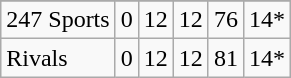<table class="wikitable">
<tr>
</tr>
<tr>
<td>247 Sports</td>
<td>0</td>
<td>12</td>
<td>12</td>
<td>76</td>
<td>14*</td>
</tr>
<tr>
<td>Rivals</td>
<td>0</td>
<td>12</td>
<td>12</td>
<td>81</td>
<td>14*</td>
</tr>
</table>
